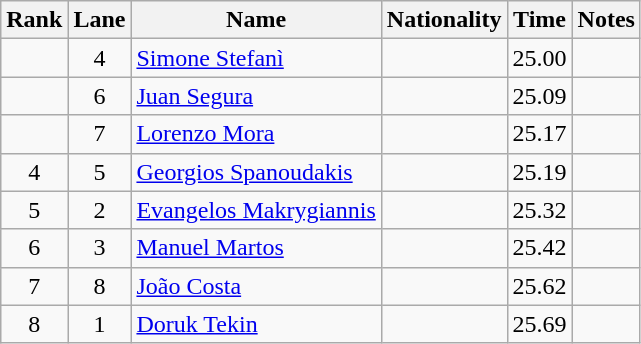<table class="wikitable sortable" style="text-align:center">
<tr>
<th>Rank</th>
<th>Lane</th>
<th>Name</th>
<th>Nationality</th>
<th>Time</th>
<th>Notes</th>
</tr>
<tr>
<td></td>
<td>4</td>
<td align=left><a href='#'>Simone Stefanì</a></td>
<td align=left></td>
<td>25.00</td>
<td></td>
</tr>
<tr>
<td></td>
<td>6</td>
<td align=left><a href='#'>Juan Segura</a></td>
<td align=left></td>
<td>25.09</td>
<td></td>
</tr>
<tr>
<td></td>
<td>7</td>
<td align=left><a href='#'>Lorenzo Mora</a></td>
<td align=left></td>
<td>25.17</td>
<td></td>
</tr>
<tr>
<td>4</td>
<td>5</td>
<td align=left><a href='#'>Georgios Spanoudakis</a></td>
<td align=left></td>
<td>25.19</td>
<td></td>
</tr>
<tr>
<td>5</td>
<td>2</td>
<td align=left><a href='#'>Evangelos Makrygiannis</a></td>
<td align=left></td>
<td>25.32</td>
<td></td>
</tr>
<tr>
<td>6</td>
<td>3</td>
<td align=left><a href='#'>Manuel Martos</a></td>
<td align=left></td>
<td>25.42</td>
<td></td>
</tr>
<tr>
<td>7</td>
<td>8</td>
<td align=left><a href='#'>João Costa</a></td>
<td align=left></td>
<td>25.62</td>
<td></td>
</tr>
<tr>
<td>8</td>
<td>1</td>
<td align=left><a href='#'>Doruk Tekin</a></td>
<td align=left></td>
<td>25.69</td>
<td></td>
</tr>
</table>
